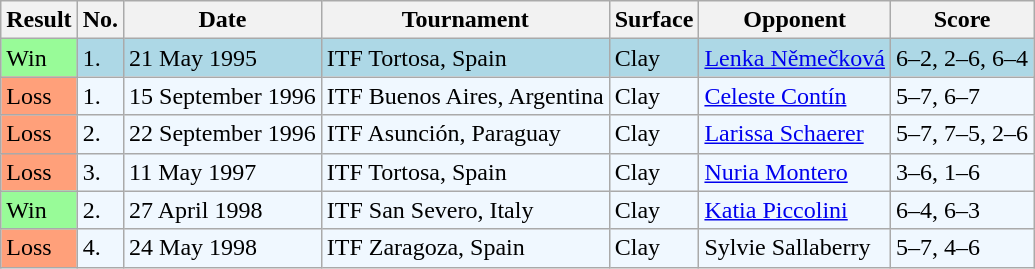<table class="sortable wikitable">
<tr>
<th>Result</th>
<th>No.</th>
<th>Date</th>
<th>Tournament</th>
<th>Surface</th>
<th>Opponent</th>
<th>Score</th>
</tr>
<tr style="background:lightblue;">
<td style="background:#98fb98;">Win</td>
<td>1.</td>
<td>21 May 1995</td>
<td>ITF Tortosa, Spain</td>
<td>Clay</td>
<td> <a href='#'>Lenka Němečková</a></td>
<td>6–2, 2–6, 6–4</td>
</tr>
<tr style="background:#f0f8ff;">
<td style="background:#ffa07a;">Loss</td>
<td>1.</td>
<td>15 September 1996</td>
<td>ITF Buenos Aires, Argentina</td>
<td>Clay</td>
<td> <a href='#'>Celeste Contín</a></td>
<td>5–7, 6–7</td>
</tr>
<tr style="background:#f0f8ff;">
<td style="background:#ffa07a;">Loss</td>
<td>2.</td>
<td>22 September 1996</td>
<td>ITF Asunción, Paraguay</td>
<td>Clay</td>
<td> <a href='#'>Larissa Schaerer</a></td>
<td>5–7, 7–5, 2–6</td>
</tr>
<tr style="background:#f0f8ff;">
<td style="background:#ffa07a;">Loss</td>
<td>3.</td>
<td>11 May 1997</td>
<td>ITF Tortosa, Spain</td>
<td>Clay</td>
<td> <a href='#'>Nuria Montero</a></td>
<td>3–6, 1–6</td>
</tr>
<tr style="background:#f0f8ff;">
<td style="background:#98fb98;">Win</td>
<td>2.</td>
<td>27 April 1998</td>
<td>ITF San Severo, Italy</td>
<td>Clay</td>
<td> <a href='#'>Katia Piccolini</a></td>
<td>6–4, 6–3</td>
</tr>
<tr style="background:#f0f8ff;">
<td style="background:#ffa07a;">Loss</td>
<td>4.</td>
<td>24 May 1998</td>
<td>ITF Zaragoza, Spain</td>
<td>Clay</td>
<td> Sylvie Sallaberry</td>
<td>5–7, 4–6</td>
</tr>
</table>
